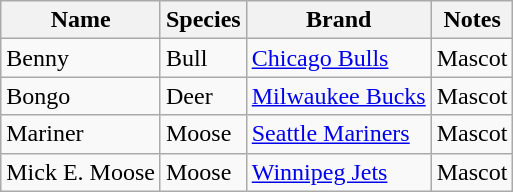<table class="wikitable sortable">
<tr>
<th>Name</th>
<th>Species</th>
<th>Brand</th>
<th>Notes</th>
</tr>
<tr>
<td>Benny</td>
<td>Bull</td>
<td><a href='#'>Chicago Bulls</a></td>
<td>Mascot</td>
</tr>
<tr>
<td>Bongo</td>
<td>Deer</td>
<td><a href='#'>Milwaukee Bucks</a></td>
<td>Mascot</td>
</tr>
<tr>
<td>Mariner</td>
<td>Moose</td>
<td><a href='#'>Seattle Mariners</a></td>
<td>Mascot</td>
</tr>
<tr>
<td>Mick E. Moose</td>
<td>Moose</td>
<td><a href='#'>Winnipeg Jets</a></td>
<td>Mascot</td>
</tr>
</table>
